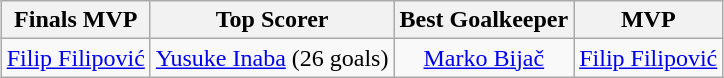<table class=wikitable style="text-align:center; margin:auto">
<tr>
<th>Finals MVP</th>
<th>Top Scorer</th>
<th>Best Goalkeeper</th>
<th>MVP</th>
</tr>
<tr>
<td> <a href='#'>Filip Filipović</a></td>
<td> <a href='#'>Yusuke Inaba</a> (26 goals)</td>
<td> <a href='#'>Marko Bijač</a></td>
<td> <a href='#'>Filip Filipović</a></td>
</tr>
</table>
